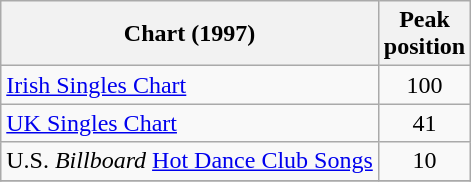<table class="wikitable sortable">
<tr>
<th align="left">Chart (1997)</th>
<th align="left">Peak<br>position</th>
</tr>
<tr>
<td align="left"><a href='#'>Irish Singles Chart</a></td>
<td align="center">100</td>
</tr>
<tr>
<td align="left"><a href='#'>UK Singles Chart</a></td>
<td align="center">41</td>
</tr>
<tr>
<td align="left">U.S. <em>Billboard</em> <a href='#'>Hot Dance Club Songs</a></td>
<td align="center">10</td>
</tr>
<tr>
</tr>
</table>
